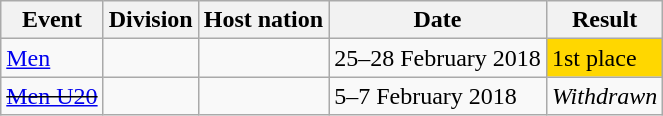<table class=wikitable>
<tr>
<th>Event</th>
<th>Division</th>
<th>Host nation</th>
<th>Date</th>
<th>Result</th>
</tr>
<tr>
<td><a href='#'>Men</a></td>
<td></td>
<td></td>
<td>25–28 February 2018</td>
<td style="background:#FFD700">1st place<br></td>
</tr>
<tr>
<td><s><a href='#'>Men U20</a></s></td>
<td><s></s></td>
<td></td>
<td>5–7 February 2018</td>
<td><em>Withdrawn</em></td>
</tr>
</table>
